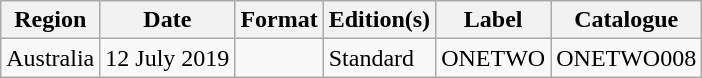<table class="wikitable plainrowheaders">
<tr>
<th scope="col">Region</th>
<th scope="col">Date</th>
<th scope="col">Format</th>
<th scope="col">Edition(s)</th>
<th scope="col">Label</th>
<th scope="col">Catalogue</th>
</tr>
<tr>
<td>Australia</td>
<td>12 July 2019</td>
<td></td>
<td>Standard</td>
<td>ONETWO</td>
<td>ONETWO008</td>
</tr>
</table>
